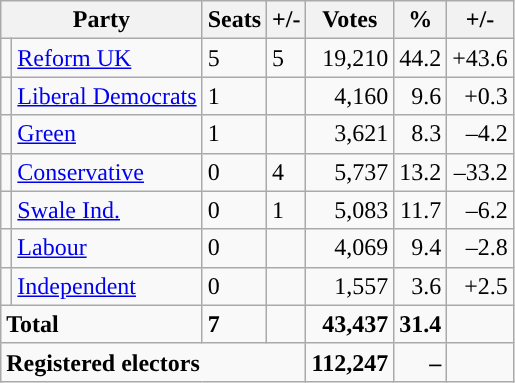<table class="wikitable sortable">
<tr>
<th colspan="2">Party</th>
<th>Seats</th>
<th>+/-</th>
<th>Votes</th>
<th>%</th>
<th>+/-</th>
</tr>
<tr>
<td style="background-color: "></td>
<td><a href='#'>Reform UK</a></td>
<td>5</td>
<td> 5</td>
<td style="text-align:right;">19,210</td>
<td style="text-align:right;">44.2</td>
<td style="text-align:right;">+43.6</td>
</tr>
<tr>
<td style="background-color: "></td>
<td><a href='#'>Liberal Democrats</a></td>
<td>1</td>
<td></td>
<td style="text-align:right;">4,160</td>
<td style="text-align:right;">9.6</td>
<td style="text-align:right;">+0.3</td>
</tr>
<tr>
<td style="background-color: "></td>
<td><a href='#'>Green</a></td>
<td>1</td>
<td></td>
<td style="text-align:right;">3,621</td>
<td style="text-align:right;">8.3</td>
<td style="text-align:right;">–4.2</td>
</tr>
<tr>
<td style="background-color: "></td>
<td><a href='#'>Conservative</a></td>
<td>0</td>
<td> 4</td>
<td style="text-align:right;">5,737</td>
<td style="text-align:right;">13.2</td>
<td style="text-align:right;">–33.2</td>
</tr>
<tr>
<td style="background-color: "></td>
<td><a href='#'>Swale Ind.</a></td>
<td>0</td>
<td> 1</td>
<td style="text-align:right;">5,083</td>
<td style="text-align:right;">11.7</td>
<td style="text-align:right;">–6.2</td>
</tr>
<tr>
<td style="background-color: "></td>
<td><a href='#'>Labour</a></td>
<td>0</td>
<td></td>
<td style="text-align:right;">4,069</td>
<td style="text-align:right;">9.4</td>
<td style="text-align:right;">–2.8</td>
</tr>
<tr>
<td style="background-color: "></td>
<td><a href='#'>Independent</a></td>
<td>0</td>
<td></td>
<td style="text-align:right;">1,557</td>
<td style="text-align:right;">3.6</td>
<td style="text-align:right;">+2.5</td>
</tr>
<tr>
<td colspan="2"><strong>Total</strong></td>
<td><strong>7</strong></td>
<td></td>
<td style="text-align:right;"><strong>43,437</strong></td>
<td style="text-align:right;"><strong>31.4</strong></td>
<td style="text-align:right;"></td>
</tr>
<tr>
<td colspan="4"><strong>Registered electors</strong></td>
<td style="text-align:right;"><strong>112,247</strong></td>
<td style="text-align:right;"><strong>–</strong></td>
<td style="text-align:right;"></td>
</tr>
</table>
